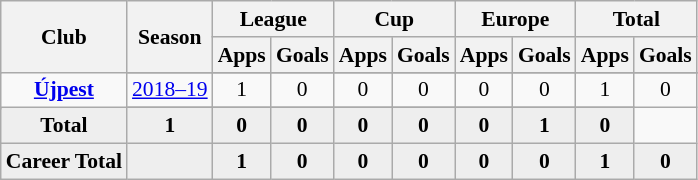<table class="wikitable" style="font-size:90%; text-align: center;">
<tr>
<th rowspan="2">Club</th>
<th rowspan="2">Season</th>
<th colspan="2">League</th>
<th colspan="2">Cup</th>
<th colspan="2">Europe</th>
<th colspan="2">Total</th>
</tr>
<tr>
<th>Apps</th>
<th>Goals</th>
<th>Apps</th>
<th>Goals</th>
<th>Apps</th>
<th>Goals</th>
<th>Apps</th>
<th>Goals</th>
</tr>
<tr ||-||-||-|->
<td rowspan="3" valign="center"><strong><a href='#'>Újpest</a></strong></td>
</tr>
<tr>
<td><a href='#'>2018–19</a></td>
<td>1</td>
<td>0</td>
<td>0</td>
<td>0</td>
<td>0</td>
<td>0</td>
<td>1</td>
<td>0</td>
</tr>
<tr>
</tr>
<tr style="font-weight:bold; background-color:#eeeeee;">
<td>Total</td>
<td>1</td>
<td>0</td>
<td>0</td>
<td>0</td>
<td>0</td>
<td>0</td>
<td>1</td>
<td>0</td>
</tr>
<tr style="font-weight:bold; background-color:#eeeeee;">
<td rowspan="1" valign="top"><strong>Career Total</strong></td>
<td></td>
<td><strong>1</strong></td>
<td><strong>0</strong></td>
<td><strong>0</strong></td>
<td><strong>0</strong></td>
<td><strong>0</strong></td>
<td><strong>0</strong></td>
<td><strong>1</strong></td>
<td><strong>0</strong></td>
</tr>
</table>
